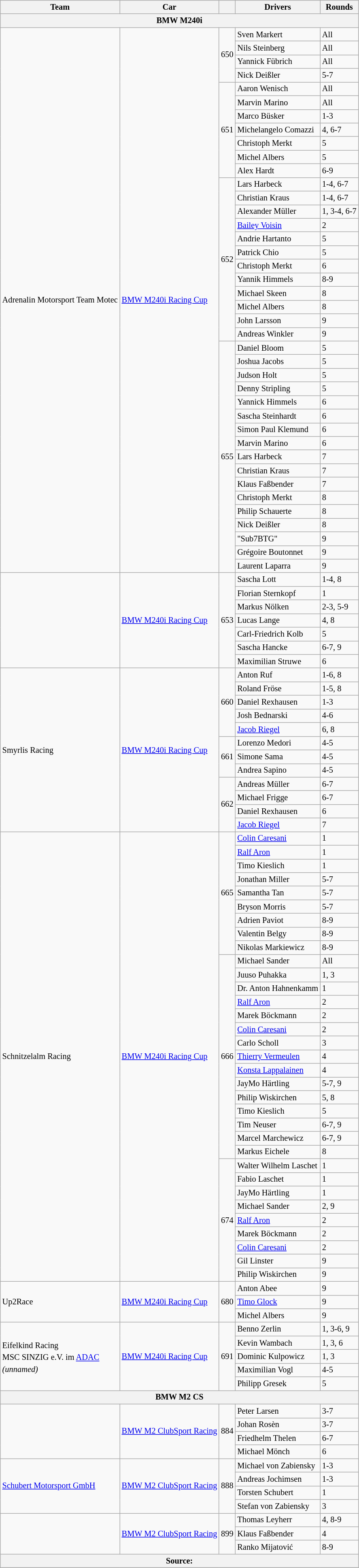<table class="wikitable" style="font-size: 85%;">
<tr>
<th>Team</th>
<th>Car</th>
<th></th>
<th>Drivers</th>
<th>Rounds</th>
</tr>
<tr>
<th colspan="5">BMW M240i</th>
</tr>
<tr>
<td rowspan="40"> Adrenalin Motorsport Team Motec</td>
<td rowspan="40"><a href='#'>BMW M240i Racing Cup</a></td>
<td rowspan="4" align="center">650</td>
<td> Sven Markert</td>
<td>All</td>
</tr>
<tr>
<td> Nils Steinberg</td>
<td>All</td>
</tr>
<tr>
<td> Yannick Fübrich</td>
<td>All</td>
</tr>
<tr>
<td> Nick Deißler</td>
<td>5-7</td>
</tr>
<tr>
<td rowspan="7" align="center">651</td>
<td> Aaron Wenisch</td>
<td>All</td>
</tr>
<tr>
<td> Marvin Marino</td>
<td>All</td>
</tr>
<tr>
<td> Marco Büsker</td>
<td>1-3</td>
</tr>
<tr>
<td> Michelangelo Comazzi</td>
<td>4, 6-7</td>
</tr>
<tr>
<td> Christoph Merkt</td>
<td>5</td>
</tr>
<tr>
<td> Michel Albers</td>
<td>5</td>
</tr>
<tr>
<td> Alex Hardt</td>
<td>6-9</td>
</tr>
<tr>
<td rowspan="12" align="center">652</td>
<td> Lars Harbeck</td>
<td>1-4, 6-7</td>
</tr>
<tr>
<td> Christian Kraus</td>
<td>1-4, 6-7</td>
</tr>
<tr>
<td> Alexander Müller</td>
<td>1, 3-4, 6-7</td>
</tr>
<tr>
<td> <a href='#'>Bailey Voisin</a></td>
<td>2</td>
</tr>
<tr>
<td> Andrie Hartanto</td>
<td>5</td>
</tr>
<tr>
<td> Patrick Chio</td>
<td>5</td>
</tr>
<tr>
<td> Christoph Merkt</td>
<td>6</td>
</tr>
<tr>
<td> Yannik Himmels</td>
<td>8-9</td>
</tr>
<tr>
<td> Michael Skeen</td>
<td>8</td>
</tr>
<tr>
<td> Michel Albers</td>
<td>8</td>
</tr>
<tr>
<td> John Larsson</td>
<td>9</td>
</tr>
<tr>
<td> Andreas Winkler</td>
<td>9</td>
</tr>
<tr>
<td rowspan="17" align="center">655</td>
<td> Daniel Bloom</td>
<td>5</td>
</tr>
<tr>
<td> Joshua Jacobs</td>
<td>5</td>
</tr>
<tr>
<td> Judson Holt</td>
<td>5</td>
</tr>
<tr>
<td> Denny Stripling</td>
<td>5</td>
</tr>
<tr>
<td> Yannick Himmels</td>
<td>6</td>
</tr>
<tr>
<td> Sascha Steinhardt</td>
<td>6</td>
</tr>
<tr>
<td> Simon Paul Klemund</td>
<td>6</td>
</tr>
<tr>
<td> Marvin Marino</td>
<td>6</td>
</tr>
<tr>
<td> Lars Harbeck</td>
<td>7</td>
</tr>
<tr>
<td> Christian Kraus</td>
<td>7</td>
</tr>
<tr>
<td> Klaus Faßbender</td>
<td>7</td>
</tr>
<tr>
<td> Christoph Merkt</td>
<td>8</td>
</tr>
<tr>
<td> Philip Schauerte</td>
<td>8</td>
</tr>
<tr>
<td> Nick Deißler</td>
<td>8</td>
</tr>
<tr>
<td> "Sub7BTG"</td>
<td>9</td>
</tr>
<tr>
<td> Grégoire Boutonnet</td>
<td>9</td>
</tr>
<tr>
<td> Laurent Laparra</td>
<td>9</td>
</tr>
<tr>
<td rowspan="7"></td>
<td rowspan="7"><a href='#'>BMW M240i Racing Cup</a></td>
<td rowspan="7" align="center">653</td>
<td> Sascha Lott</td>
<td>1-4, 8</td>
</tr>
<tr>
<td> Florian Sternkopf</td>
<td>1</td>
</tr>
<tr>
<td> Markus Nölken</td>
<td>2-3, 5-9</td>
</tr>
<tr>
<td> Lucas Lange</td>
<td>4, 8</td>
</tr>
<tr>
<td> Carl-Friedrich Kolb</td>
<td>5</td>
</tr>
<tr>
<td> Sascha Hancke</td>
<td>6-7, 9</td>
</tr>
<tr>
<td> Maximilian Struwe</td>
<td>6</td>
</tr>
<tr>
<td rowspan="12"> Smyrlis Racing</td>
<td rowspan="12"><a href='#'>BMW M240i Racing Cup</a></td>
<td rowspan="5" align="center">660</td>
<td> Anton Ruf</td>
<td>1-6, 8</td>
</tr>
<tr>
<td> Roland Fröse</td>
<td>1-5, 8</td>
</tr>
<tr>
<td> Daniel Rexhausen</td>
<td>1-3</td>
</tr>
<tr>
<td> Josh Bednarski</td>
<td>4-6</td>
</tr>
<tr>
<td> <a href='#'>Jacob Riegel</a></td>
<td>6, 8</td>
</tr>
<tr>
<td rowspan="3" align="center">661</td>
<td> Lorenzo Medori</td>
<td>4-5</td>
</tr>
<tr>
<td> Simone Sama</td>
<td>4-5</td>
</tr>
<tr>
<td> Andrea Sapino</td>
<td>4-5</td>
</tr>
<tr>
<td rowspan="4" align="center">662</td>
<td> Andreas Müller</td>
<td>6-7</td>
</tr>
<tr>
<td> Michael Frigge</td>
<td>6-7</td>
</tr>
<tr>
<td> Daniel Rexhausen</td>
<td>6</td>
</tr>
<tr>
<td> <a href='#'>Jacob Riegel</a></td>
<td>7</td>
</tr>
<tr>
<td rowspan="33"> Schnitzelalm Racing</td>
<td rowspan="33"><a href='#'>BMW M240i Racing Cup</a></td>
<td rowspan="9" align="center">665</td>
<td> <a href='#'>Colin Caresani</a></td>
<td>1</td>
</tr>
<tr>
<td> <a href='#'>Ralf Aron</a></td>
<td>1</td>
</tr>
<tr>
<td> Timo Kieslich</td>
<td>1</td>
</tr>
<tr>
<td> Jonathan Miller</td>
<td>5-7</td>
</tr>
<tr>
<td> Samantha Tan</td>
<td>5-7</td>
</tr>
<tr>
<td> Bryson Morris</td>
<td>5-7</td>
</tr>
<tr>
<td> Adrien Paviot</td>
<td>8-9</td>
</tr>
<tr>
<td> Valentin Belgy</td>
<td>8-9</td>
</tr>
<tr>
<td> Nikolas Markiewicz</td>
<td>8-9</td>
</tr>
<tr>
<td rowspan="15" align="center">666</td>
<td> Michael Sander</td>
<td>All</td>
</tr>
<tr>
<td> Juuso Puhakka</td>
<td>1, 3</td>
</tr>
<tr>
<td> Dr. Anton Hahnenkamm</td>
<td>1</td>
</tr>
<tr>
<td> <a href='#'>Ralf Aron</a></td>
<td>2</td>
</tr>
<tr>
<td> Marek Böckmann</td>
<td>2</td>
</tr>
<tr>
<td> <a href='#'>Colin Caresani</a></td>
<td>2</td>
</tr>
<tr>
<td> Carlo Scholl</td>
<td>3</td>
</tr>
<tr>
<td> <a href='#'>Thierry Vermeulen</a></td>
<td>4</td>
</tr>
<tr>
<td> <a href='#'>Konsta Lappalainen</a></td>
<td>4</td>
</tr>
<tr>
<td> JayMo Härtling</td>
<td>5-7, 9</td>
</tr>
<tr>
<td> Philip Wiskirchen</td>
<td>5, 8</td>
</tr>
<tr>
<td> Timo Kieslich</td>
<td>5</td>
</tr>
<tr>
<td> Tim Neuser</td>
<td>6-7, 9</td>
</tr>
<tr>
<td> Marcel Marchewicz</td>
<td>6-7, 9</td>
</tr>
<tr>
<td> Markus Eichele</td>
<td>8</td>
</tr>
<tr>
<td rowspan="9" align="center">674</td>
<td> Walter Wilhelm Laschet</td>
<td>1</td>
</tr>
<tr>
<td> Fabio Laschet</td>
<td>1</td>
</tr>
<tr>
<td> JayMo Härtling</td>
<td>1</td>
</tr>
<tr>
<td> Michael Sander</td>
<td>2, 9</td>
</tr>
<tr>
<td> <a href='#'>Ralf Aron</a></td>
<td>2</td>
</tr>
<tr>
<td> Marek Böckmann</td>
<td>2</td>
</tr>
<tr>
<td> <a href='#'>Colin Caresani</a></td>
<td>2</td>
</tr>
<tr>
<td> Gil Linster</td>
<td>9</td>
</tr>
<tr>
<td> Philip Wiskirchen</td>
<td>9</td>
</tr>
<tr>
<td rowspan="3"> Up2Race</td>
<td rowspan="3"><a href='#'>BMW M240i Racing Cup</a></td>
<td rowspan="3" align="center">680</td>
<td> Anton Abee</td>
<td>9</td>
</tr>
<tr>
<td> <a href='#'>Timo Glock</a></td>
<td>9</td>
</tr>
<tr>
<td> Michel Albers</td>
<td>9</td>
</tr>
<tr>
<td rowspan="5"> Eifelkind Racing <sup></sup><br> MSC SINZIG e.V. im <a href='#'>ADAC</a> <sup></sup><br><em>(unnamed)</em> <sup></sup></td>
<td rowspan="5"><a href='#'>BMW M240i Racing Cup</a></td>
<td rowspan="5" align="center">691</td>
<td> Benno Zerlin</td>
<td>1, 3-6, 9</td>
</tr>
<tr>
<td> Kevin Wambach</td>
<td>1, 3, 6</td>
</tr>
<tr>
<td> Dominic Kulpowicz</td>
<td>1, 3</td>
</tr>
<tr>
<td> Maximilian Vogl</td>
<td>4-5</td>
</tr>
<tr>
<td> Philipp Gresek</td>
<td>5</td>
</tr>
<tr>
<th colspan="5">BMW M2 CS</th>
</tr>
<tr>
<td rowspan="4"></td>
<td rowspan="4"><a href='#'>BMW M2 ClubSport Racing</a></td>
<td rowspan="4" align="center">884</td>
<td> Peter Larsen</td>
<td>3-7</td>
</tr>
<tr>
<td> Johan Rosèn</td>
<td>3-7</td>
</tr>
<tr>
<td> Friedhelm Thelen</td>
<td>6-7</td>
</tr>
<tr>
<td> Michael Mönch</td>
<td>6</td>
</tr>
<tr>
<td rowspan="4"> <a href='#'>Schubert Motorsport GmbH</a></td>
<td rowspan="4"><a href='#'>BMW M2 ClubSport Racing</a></td>
<td rowspan="4" align="center">888</td>
<td> Michael von Zabiensky</td>
<td>1-3</td>
</tr>
<tr>
<td> Andreas Jochimsen</td>
<td>1-3</td>
</tr>
<tr>
<td> Torsten Schubert</td>
<td>1</td>
</tr>
<tr>
<td> Stefan von Zabiensky</td>
<td>3</td>
</tr>
<tr>
<td rowspan="3"></td>
<td rowspan="3"><a href='#'>BMW M2 ClubSport Racing</a></td>
<td rowspan="3" align="center">899</td>
<td> Thomas Leyherr</td>
<td>4, 8-9</td>
</tr>
<tr>
<td> Klaus Faßbender</td>
<td>4</td>
</tr>
<tr>
<td> Ranko Mijatović</td>
<td>8-9</td>
</tr>
<tr>
<th colspan="5">Source:         </th>
</tr>
<tr>
</tr>
</table>
